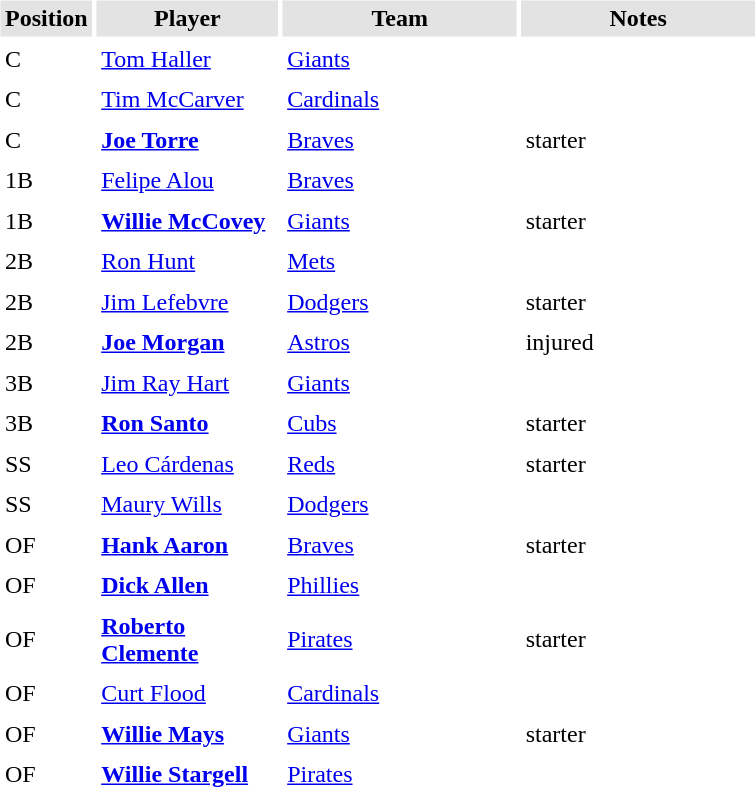<table border="0" cellspacing="3" cellpadding="3">
<tr style="background: #e3e3e3;">
<th width="50">Position</th>
<th width="115">Player</th>
<th width="150">Team</th>
<th width="150">Notes</th>
</tr>
<tr>
<td>C</td>
<td><a href='#'>Tom Haller</a></td>
<td><a href='#'>Giants</a></td>
<td></td>
</tr>
<tr>
<td>C</td>
<td><a href='#'>Tim McCarver</a></td>
<td><a href='#'>Cardinals</a></td>
<td></td>
</tr>
<tr>
<td>C</td>
<td><strong><a href='#'>Joe Torre</a></strong></td>
<td><a href='#'>Braves</a></td>
<td>starter</td>
</tr>
<tr>
<td>1B</td>
<td><a href='#'>Felipe Alou</a></td>
<td><a href='#'>Braves</a></td>
<td></td>
</tr>
<tr>
<td>1B</td>
<td><strong><a href='#'>Willie McCovey</a></strong></td>
<td><a href='#'>Giants</a></td>
<td>starter</td>
</tr>
<tr>
<td>2B</td>
<td><a href='#'>Ron Hunt</a></td>
<td><a href='#'>Mets</a></td>
<td></td>
</tr>
<tr>
<td>2B</td>
<td><a href='#'>Jim Lefebvre</a></td>
<td><a href='#'>Dodgers</a></td>
<td>starter</td>
</tr>
<tr>
<td>2B</td>
<td><strong><a href='#'>Joe Morgan</a></strong></td>
<td><a href='#'>Astros</a></td>
<td>injured</td>
</tr>
<tr>
<td>3B</td>
<td><a href='#'>Jim Ray Hart</a></td>
<td><a href='#'>Giants</a></td>
<td></td>
</tr>
<tr>
<td>3B</td>
<td><strong><a href='#'>Ron Santo</a></strong></td>
<td><a href='#'>Cubs</a></td>
<td>starter</td>
</tr>
<tr>
<td>SS</td>
<td><a href='#'>Leo Cárdenas</a></td>
<td><a href='#'>Reds</a></td>
<td>starter</td>
</tr>
<tr>
<td>SS</td>
<td><a href='#'>Maury Wills</a></td>
<td><a href='#'>Dodgers</a></td>
<td></td>
</tr>
<tr>
<td>OF</td>
<td><strong><a href='#'>Hank Aaron</a></strong></td>
<td><a href='#'>Braves</a></td>
<td>starter</td>
</tr>
<tr>
<td>OF</td>
<td><strong><a href='#'>Dick Allen</a></strong></td>
<td><a href='#'>Phillies</a></td>
<td></td>
</tr>
<tr>
<td>OF</td>
<td><strong><a href='#'>Roberto Clemente</a></strong></td>
<td><a href='#'>Pirates</a></td>
<td>starter</td>
</tr>
<tr>
<td>OF</td>
<td><a href='#'>Curt Flood</a></td>
<td><a href='#'>Cardinals</a></td>
<td></td>
</tr>
<tr>
<td>OF</td>
<td><strong><a href='#'>Willie Mays</a></strong></td>
<td><a href='#'>Giants</a></td>
<td>starter</td>
</tr>
<tr>
<td>OF</td>
<td><strong><a href='#'>Willie Stargell</a></strong></td>
<td><a href='#'>Pirates</a></td>
<td></td>
</tr>
</table>
